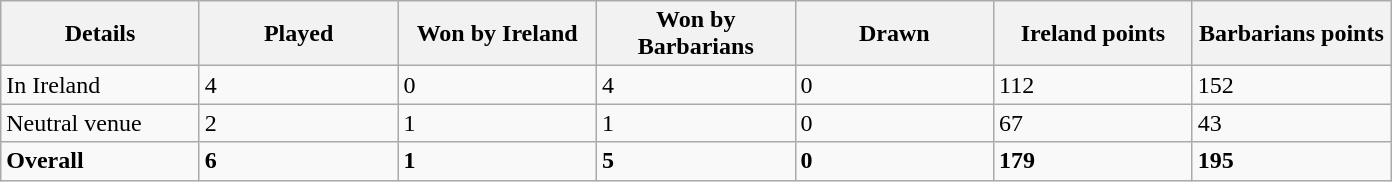<table class="wikitable sortable">
<tr>
<th width="125">Details</th>
<th width="125">Played</th>
<th width="125">Won by Ireland</th>
<th width="125">Won by Barbarians</th>
<th width="125">Drawn</th>
<th width="125">Ireland points</th>
<th width="125">Barbarians points</th>
</tr>
<tr>
<td>In Ireland</td>
<td>4</td>
<td>0</td>
<td>4</td>
<td>0</td>
<td>112</td>
<td>152</td>
</tr>
<tr>
<td>Neutral venue</td>
<td>2</td>
<td>1</td>
<td>1</td>
<td>0</td>
<td>67</td>
<td>43</td>
</tr>
<tr>
<td><strong>Overall</strong></td>
<td><strong>6</strong></td>
<td><strong>1</strong></td>
<td><strong>5</strong></td>
<td><strong>0</strong></td>
<td><strong>179</strong></td>
<td><strong>195</strong></td>
</tr>
</table>
